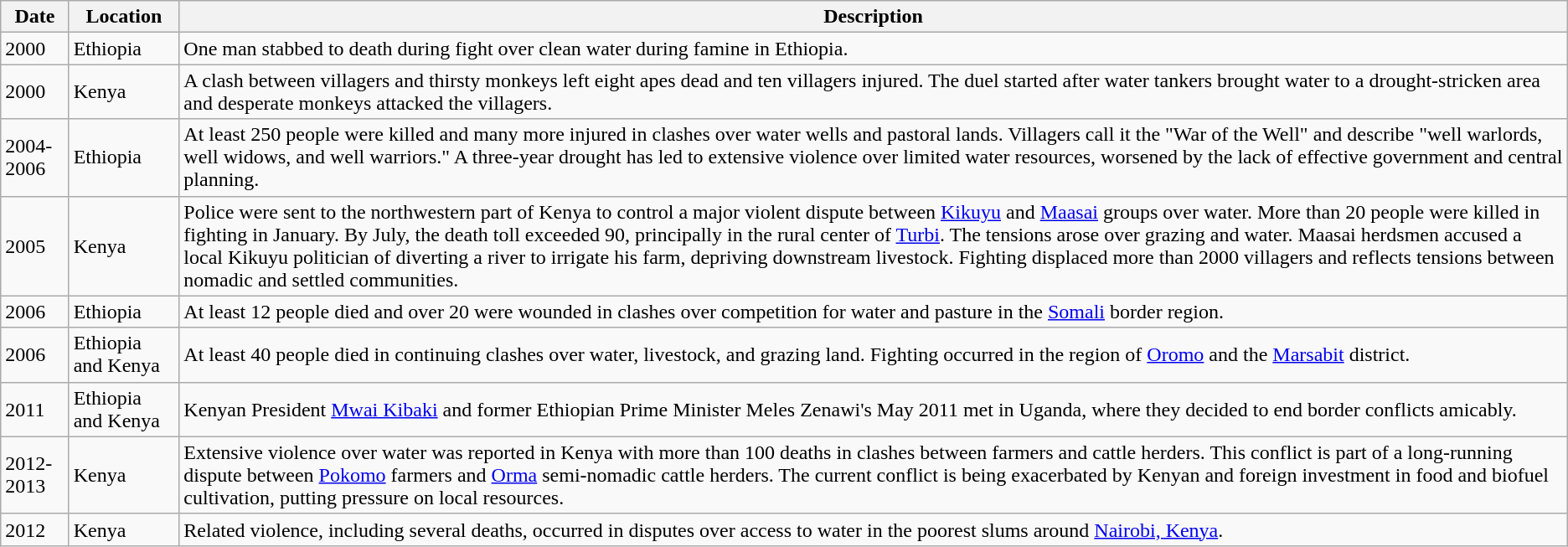<table class="wikitable">
<tr>
<th>Date</th>
<th>Location</th>
<th>Description</th>
</tr>
<tr>
<td>2000</td>
<td>Ethiopia</td>
<td>One man stabbed to death during fight over clean water during famine in Ethiopia.</td>
</tr>
<tr>
<td>2000</td>
<td>Kenya</td>
<td>A clash between villagers and thirsty monkeys left eight apes dead and ten villagers injured. The duel started after water tankers brought water to a drought-stricken area and desperate monkeys attacked the villagers.</td>
</tr>
<tr>
<td>2004-2006</td>
<td>Ethiopia</td>
<td>At least 250 people were killed and many more injured in clashes over water wells and pastoral lands. Villagers call it the "War of the Well" and describe "well warlords, well widows, and well warriors." A three-year drought has led to extensive violence over limited water resources, worsened by the lack of effective government and central planning.</td>
</tr>
<tr>
<td>2005</td>
<td>Kenya</td>
<td>Police were sent to the northwestern part of Kenya to control a major violent dispute between <a href='#'>Kikuyu</a> and <a href='#'>Maasai</a> groups over water. More than 20 people were killed in fighting in January. By July, the death toll exceeded 90, principally in the rural center of <a href='#'>Turbi</a>. The tensions arose over grazing and water. Maasai herdsmen accused a local Kikuyu politician of diverting a river to irrigate his farm, depriving downstream livestock. Fighting displaced more than 2000 villagers and reflects tensions between nomadic and settled communities.</td>
</tr>
<tr>
<td>2006</td>
<td>Ethiopia</td>
<td>At least 12 people died and over 20 were wounded in clashes over competition for water and pasture in the <a href='#'>Somali</a> border region.</td>
</tr>
<tr>
<td>2006</td>
<td>Ethiopia and Kenya</td>
<td>At least 40 people died in continuing clashes over water, livestock, and grazing land. Fighting occurred in the region of <a href='#'>Oromo</a> and the <a href='#'>Marsabit</a> district.</td>
</tr>
<tr>
<td>2011</td>
<td>Ethiopia and Kenya</td>
<td>Kenyan President <a href='#'>Mwai Kibaki</a> and former Ethiopian Prime Minister Meles Zenawi's May 2011 met in Uganda, where they decided to end border conflicts amicably.</td>
</tr>
<tr>
<td>2012-2013</td>
<td>Kenya</td>
<td>Extensive violence over water was reported in Kenya with more than 100 deaths in clashes between farmers and cattle herders. This conflict is part of a long-running dispute between <a href='#'>Pokomo</a> farmers and <a href='#'>Orma</a> semi-nomadic cattle herders. The current conflict is being exacerbated by Kenyan and foreign investment in food and biofuel cultivation, putting pressure on local resources.</td>
</tr>
<tr>
<td>2012</td>
<td>Kenya</td>
<td>Related violence, including several deaths, occurred in disputes over access to water in the poorest slums around <a href='#'>Nairobi, Kenya</a>.</td>
</tr>
</table>
